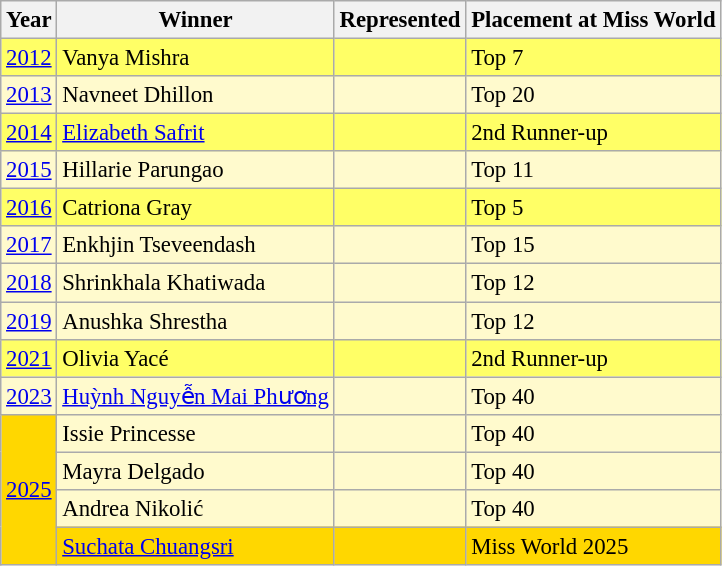<table class="wikitable sortable" style="font-size:95%;">
<tr>
<th>Year</th>
<th>Winner</th>
<th>Represented</th>
<th>Placement at Miss World</th>
</tr>
<tr>
<td style="background:#ff6;"><a href='#'>2012</a></td>
<td style="background:#ff6;">Vanya Mishra</td>
<td style="background:#ff6;"></td>
<td style="background:#ff6;">Top 7</td>
</tr>
<tr>
<td style="background:#fffacd;"><a href='#'>2013</a></td>
<td style="background:#fffacd;">Navneet Dhillon</td>
<td style="background:#fffacd;"></td>
<td style="background:#fffacd;">Top 20</td>
</tr>
<tr>
<td style="background:#ff6;"><a href='#'>2014</a></td>
<td style="background:#ff6;"><a href='#'>Elizabeth Safrit</a></td>
<td style="background:#ff6;"></td>
<td style="background:#ff6;">2nd Runner-up</td>
</tr>
<tr>
<td style="background:#fffacd;"><a href='#'>2015</a></td>
<td style="background:#fffacd;">Hillarie Parungao</td>
<td style="background:#fffacd;"></td>
<td style="background:#fffacd;">Top 11</td>
</tr>
<tr>
<td style="background:#ff6;"><a href='#'>2016</a></td>
<td style="background:#ff6;">Catriona Gray</td>
<td style="background:#ff6;"></td>
<td style="background:#ff6;">Top 5</td>
</tr>
<tr>
<td style="background:#fffacd;"><a href='#'>2017</a></td>
<td style="background:#fffacd;">Enkhjin Tseveendash</td>
<td style="background:#fffacd;"></td>
<td style="background:#fffacd;">Top 15</td>
</tr>
<tr>
<td style="background:#fffacd;"><a href='#'>2018</a></td>
<td style="background:#fffacd;">Shrinkhala Khatiwada</td>
<td style="background:#fffacd;"></td>
<td style="background:#fffacd;">Top 12</td>
</tr>
<tr>
<td style="background:#fffacd;"><a href='#'>2019</a></td>
<td style="background:#fffacd;">Anushka Shrestha</td>
<td style="background:#fffacd;"></td>
<td style="background:#fffacd;">Top 12</td>
</tr>
<tr>
<td style="background:#ff6;"><a href='#'>2021</a></td>
<td style="background:#ff6;">Olivia Yacé</td>
<td style="background:#ff6;"></td>
<td style="background:#ff6;">2nd Runner-up</td>
</tr>
<tr style="background:#fffacd;"|>
<td><a href='#'>2023</a></td>
<td><a href='#'>Huỳnh Nguyễn Mai Phương</a></td>
<td></td>
<td>Top 40</td>
</tr>
<tr>
<td style="background:GOLD;" rowspan=4><a href='#'>2025</a></td>
<td style="background:#fffacd;">Issie Princesse</td>
<td style="background:#fffacd;"></td>
<td style="background:#fffacd;">Top 40</td>
</tr>
<tr>
<td style="background:#fffacd;">Mayra Delgado</td>
<td style="background:#fffacd;"></td>
<td style="background:#fffacd;">Top 40</td>
</tr>
<tr>
<td style="background:#fffacd;">Andrea Nikolić</td>
<td style="background:#fffacd;"></td>
<td style="background:#fffacd;">Top 40</td>
</tr>
<tr>
<td bgcolor=GOLD><a href='#'>Suchata Chuangsri</a></td>
<td bgcolor=GOLD></td>
<td bgcolor=GOLD>Miss World 2025</td>
</tr>
</table>
